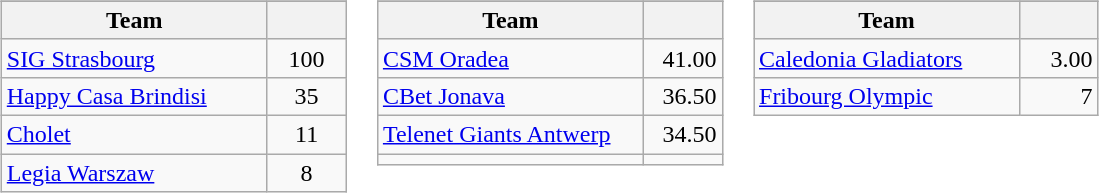<table>
<tr valign="top">
<td><br><table class="wikitable">
<tr>
</tr>
<tr>
<th width="170">Team</th>
<th width="45"></th>
</tr>
<tr>
<td> <a href='#'>SIG Strasbourg</a></td>
<td align="center">100</td>
</tr>
<tr>
<td> <a href='#'>Happy Casa Brindisi</a></td>
<td align="center">35</td>
</tr>
<tr>
<td> <a href='#'>Cholet</a></td>
<td align="center">11</td>
</tr>
<tr>
<td> <a href='#'>Legia Warszaw</a></td>
<td align="center">8</td>
</tr>
</table>
</td>
<td><br><table class="wikitable">
<tr>
</tr>
<tr>
<th width="170">Team</th>
<th width="45"></th>
</tr>
<tr>
<td> <a href='#'>CSM Oradea</a></td>
<td align="right">41.00</td>
</tr>
<tr>
<td> <a href='#'>CBet Jonava</a></td>
<td align="right">36.50</td>
</tr>
<tr>
<td> <a href='#'>Telenet Giants Antwerp</a></td>
<td align="right">34.50</td>
</tr>
<tr>
<td></td>
</tr>
</table>
</td>
<td><br><table class="wikitable">
<tr>
</tr>
<tr>
<th width="170">Team</th>
<th width="45"></th>
</tr>
<tr>
<td> <a href='#'>Caledonia Gladiators</a></td>
<td align="right">3.00</td>
</tr>
<tr>
<td> <a href='#'>Fribourg Olympic</a></td>
<td align="right">7</td>
</tr>
</table>
</td>
</tr>
</table>
